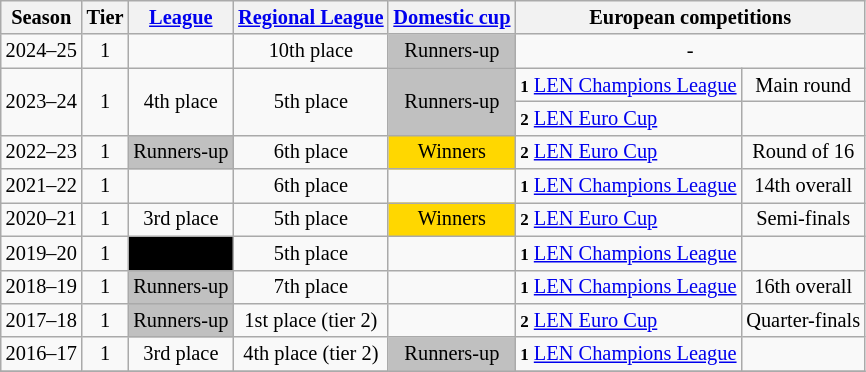<table class="wikitable" style="font-size:85%; text-align:left">
<tr>
<th>Season</th>
<th>Tier</th>
<th><a href='#'>League</a></th>
<th><a href='#'>Regional League</a></th>
<th><a href='#'>Domestic cup</a></th>
<th colspan=2>European competitions</th>
</tr>
<tr>
<td>2024–25</td>
<td align=center>1</td>
<td align=center></td>
<td align=center>10th place</td>
<td bgcolor=silver align=center>Runners-up</td>
<td colspan=2 align=center>-</td>
</tr>
<tr>
<td rowspan=2>2023–24</td>
<td rowspan=2 align=center>1</td>
<td rowspan=2 align=center>4th place</td>
<td rowspan=2 align=center>5th place</td>
<td rowspan=2 bgcolor=silver align=center>Runners-up</td>
<td><small><strong>1</strong></small> <a href='#'>LEN Champions League</a></td>
<td align=center>Main round</td>
</tr>
<tr>
<td><small><strong>2</strong></small> <a href='#'>LEN Euro Cup</a></td>
<td align=center></td>
</tr>
<tr>
<td>2022–23</td>
<td align=center>1</td>
<td bgcolor=silver align=center>Runners-up</td>
<td align=center>6th place</td>
<td bgcolor=gold align=center>Winners</td>
<td><small><strong>2</strong></small> <a href='#'>LEN Euro Cup</a></td>
<td align=center>Round of 16</td>
</tr>
<tr>
<td>2021–22</td>
<td align=center>1</td>
<td align=center></td>
<td align=center>6th place</td>
<td align=center></td>
<td><small><strong>1</strong></small> <a href='#'>LEN Champions League</a></td>
<td align=center> 14th overall</td>
</tr>
<tr>
<td>2020–21</td>
<td align=center>1</td>
<td align=center>3rd place</td>
<td align=center>5th place</td>
<td bgcolor=gold align=center>Winners</td>
<td><small><strong>2</strong></small> <a href='#'>LEN Euro Cup</a></td>
<td align=center>Semi-finals</td>
</tr>
<tr>
<td>2019–20</td>
<td align=center>1</td>
<td align=center style="background:black; color:white"></td>
<td align=center>5th place</td>
<td align=center></td>
<td><small><strong>1</strong></small> <a href='#'>LEN Champions League</a></td>
<td align=center></td>
</tr>
<tr>
<td>2018–19</td>
<td align=center>1</td>
<td bgcolor=silver align=center>Runners-up</td>
<td align=center>7th place</td>
<td align=center></td>
<td><small><strong>1</strong></small> <a href='#'>LEN Champions League</a></td>
<td align=center> 16th overall</td>
</tr>
<tr>
<td>2017–18</td>
<td align=center>1</td>
<td bgcolor=silver align=center>Runners-up</td>
<td align=center>1st place (tier 2)</td>
<td align=center></td>
<td><small><strong>2</strong></small> <a href='#'>LEN Euro Cup</a></td>
<td align=center>Quarter-finals</td>
</tr>
<tr>
<td>2016–17</td>
<td align=center>1</td>
<td align=center>3rd place</td>
<td align=center>4th place (tier 2)</td>
<td bgcolor=silver align=center>Runners-up</td>
<td><small><strong>1</strong></small> <a href='#'>LEN Champions League</a></td>
<td align=center></td>
</tr>
<tr>
</tr>
</table>
